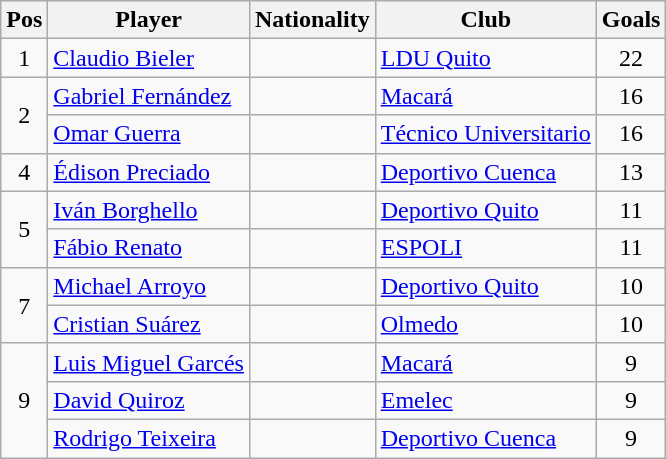<table class="wikitable" border="1">
<tr>
<th width="23">Pos</th>
<th>Player</th>
<th>Nationality</th>
<th>Club</th>
<th>Goals</th>
</tr>
<tr>
<td align="center">1</td>
<td><a href='#'>Claudio Bieler</a></td>
<td></td>
<td><a href='#'>LDU Quito</a></td>
<td align="center">22</td>
</tr>
<tr>
<td align="center" rowspan=2>2</td>
<td><a href='#'>Gabriel Fernández</a></td>
<td></td>
<td><a href='#'>Macará</a></td>
<td align="center">16</td>
</tr>
<tr>
<td><a href='#'>Omar Guerra</a></td>
<td></td>
<td><a href='#'>Técnico Universitario</a></td>
<td align="center">16</td>
</tr>
<tr>
<td align="center">4</td>
<td><a href='#'>Édison Preciado</a></td>
<td></td>
<td><a href='#'>Deportivo Cuenca</a></td>
<td align="center">13</td>
</tr>
<tr>
<td align="center" rowspan=2>5</td>
<td><a href='#'>Iván Borghello</a></td>
<td></td>
<td><a href='#'>Deportivo Quito</a></td>
<td align="center">11</td>
</tr>
<tr>
<td><a href='#'>Fábio Renato</a></td>
<td></td>
<td><a href='#'>ESPOLI</a></td>
<td align="center">11</td>
</tr>
<tr>
<td align="center" rowspan=2>7</td>
<td><a href='#'>Michael Arroyo</a></td>
<td></td>
<td><a href='#'>Deportivo Quito</a></td>
<td align="center">10</td>
</tr>
<tr>
<td><a href='#'>Cristian Suárez</a></td>
<td></td>
<td><a href='#'>Olmedo</a></td>
<td align="center">10</td>
</tr>
<tr>
<td align="center" rowspan=3>9</td>
<td><a href='#'>Luis Miguel Garcés</a></td>
<td></td>
<td><a href='#'>Macará</a></td>
<td align="center">9</td>
</tr>
<tr>
<td><a href='#'>David Quiroz</a></td>
<td></td>
<td><a href='#'>Emelec</a></td>
<td align="center">9</td>
</tr>
<tr>
<td><a href='#'>Rodrigo Teixeira</a></td>
<td></td>
<td><a href='#'>Deportivo Cuenca</a></td>
<td align="center">9</td>
</tr>
</table>
